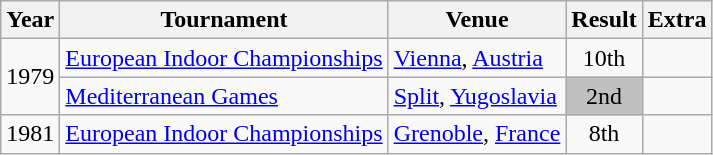<table class=wikitable>
<tr>
<th>Year</th>
<th>Tournament</th>
<th>Venue</th>
<th>Result</th>
<th>Extra</th>
</tr>
<tr>
<td rowspan=2>1979</td>
<td><a href='#'>European Indoor Championships</a></td>
<td><a href='#'>Vienna</a>, <a href='#'>Austria</a></td>
<td align="center">10th</td>
<td></td>
</tr>
<tr>
<td><a href='#'>Mediterranean Games</a></td>
<td><a href='#'>Split</a>, <a href='#'>Yugoslavia</a></td>
<td bgcolor="silver" align="center">2nd</td>
<td></td>
</tr>
<tr>
<td>1981</td>
<td><a href='#'>European Indoor Championships</a></td>
<td><a href='#'>Grenoble</a>, <a href='#'>France</a></td>
<td align="center">8th</td>
<td></td>
</tr>
</table>
